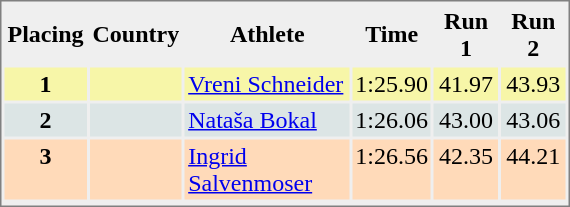<table style="border-style:solid;border-width:1px;border-color:#808080;background-color:#EFEFEF" cellspacing="2" cellpadding="2" width="380px">
<tr bgcolor="#EFEFEF">
<th>Placing</th>
<th>Country</th>
<th>Athlete</th>
<th>Time</th>
<th>Run 1</th>
<th>Run 2</th>
</tr>
<tr align="center" valign="top" bgcolor="#F7F6A8">
<th>1</th>
<td></td>
<td align="left"><a href='#'>Vreni Schneider</a></td>
<td align="left">1:25.90</td>
<td>41.97</td>
<td>43.93</td>
</tr>
<tr align="center" valign="top" bgcolor="#DCE5E5">
<th>2</th>
<td></td>
<td align="left"><a href='#'>Nataša Bokal</a></td>
<td align="left">1:26.06</td>
<td>43.00</td>
<td>43.06</td>
</tr>
<tr align="center" valign="top" bgcolor="#FFDAB9">
<th>3</th>
<td></td>
<td align="left"><a href='#'>Ingrid Salvenmoser</a></td>
<td align="left">1:26.56</td>
<td>42.35</td>
<td>44.21</td>
</tr>
<tr align="center" valign="top" bgcolor="#FFFFFF">
</tr>
</table>
